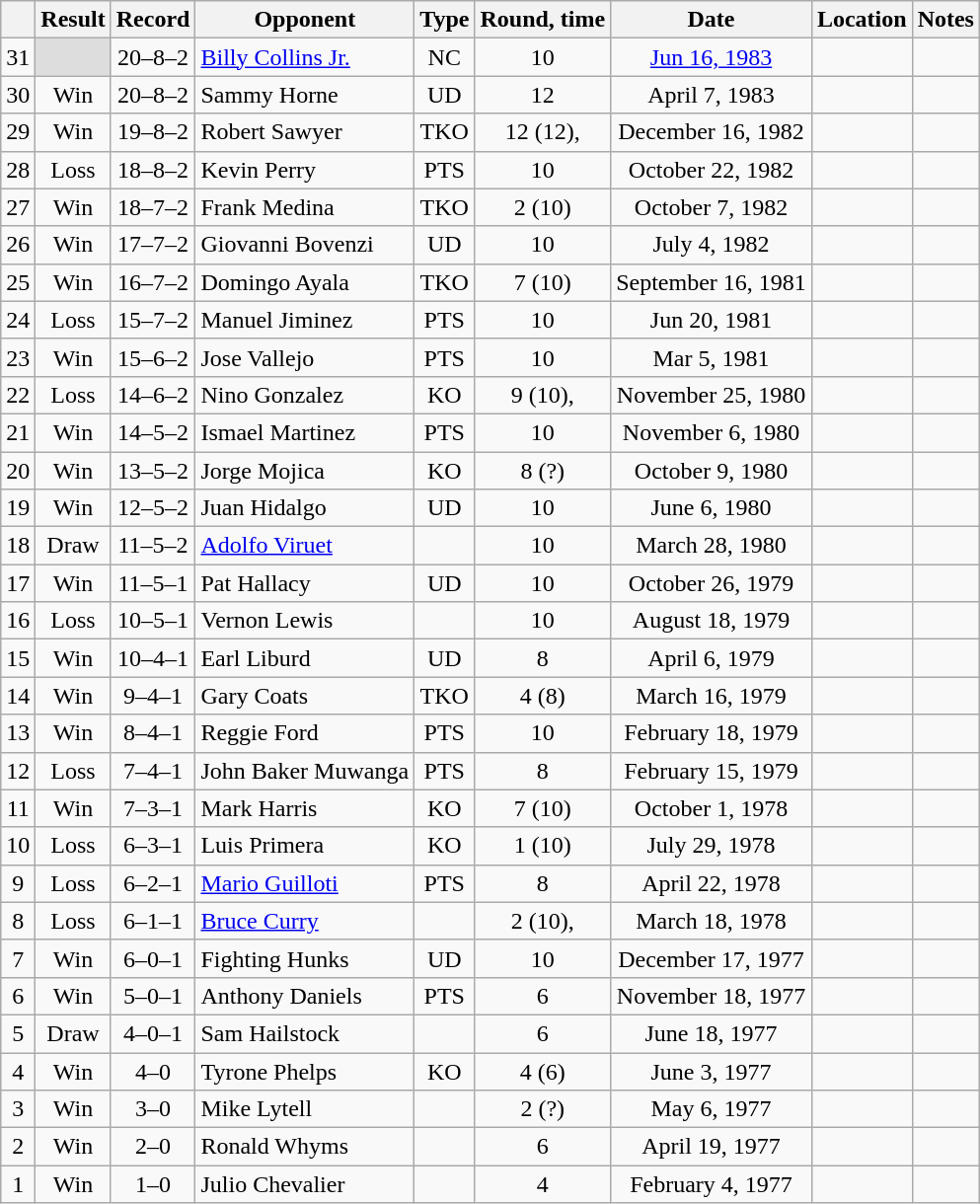<table class="wikitable" style="text-align:center">
<tr>
<th></th>
<th>Result</th>
<th>Record</th>
<th>Opponent</th>
<th>Type</th>
<th>Round, time</th>
<th>Date</th>
<th>Location</th>
<th>Notes</th>
</tr>
<tr>
<td>31</td>
<td style="background:#DDD"></td>
<td>20–8–2 </td>
<td style="text-align:left;"><a href='#'>Billy Collins Jr.</a></td>
<td>NC</td>
<td>10</td>
<td><a href='#'>Jun 16, 1983</a></td>
<td style="text-align:left;"></td>
<td style="text-align:left;"></td>
</tr>
<tr>
<td>30</td>
<td>Win</td>
<td>20–8–2</td>
<td style="text-align:left;">Sammy Horne</td>
<td>UD</td>
<td>12</td>
<td>April 7, 1983</td>
<td style="text-align:left;"></td>
<td></td>
</tr>
<tr>
<td>29</td>
<td>Win</td>
<td>19–8–2</td>
<td style="text-align:left;">Robert Sawyer</td>
<td>TKO</td>
<td>12 (12), </td>
<td>December 16, 1982</td>
<td style="text-align:left;"></td>
<td></td>
</tr>
<tr>
<td>28</td>
<td>Loss</td>
<td>18–8–2</td>
<td style="text-align:left;">Kevin Perry</td>
<td>PTS</td>
<td>10</td>
<td>October 22, 1982</td>
<td style="text-align:left;"></td>
<td></td>
</tr>
<tr>
<td>27</td>
<td>Win</td>
<td>18–7–2</td>
<td style="text-align:left;">Frank Medina</td>
<td>TKO</td>
<td>2 (10)</td>
<td>October 7, 1982</td>
<td style="text-align:left;"></td>
<td></td>
</tr>
<tr>
<td>26</td>
<td>Win</td>
<td>17–7–2</td>
<td style="text-align:left;">Giovanni Bovenzi</td>
<td>UD</td>
<td>10</td>
<td>July 4, 1982</td>
<td style="text-align:left;"></td>
<td></td>
</tr>
<tr>
<td>25</td>
<td>Win</td>
<td>16–7–2</td>
<td style="text-align:left;">Domingo Ayala</td>
<td>TKO</td>
<td>7 (10)</td>
<td>September 16, 1981</td>
<td style="text-align:left;"></td>
<td></td>
</tr>
<tr>
<td>24</td>
<td>Loss</td>
<td>15–7–2</td>
<td style="text-align:left;">Manuel Jiminez</td>
<td>PTS</td>
<td>10</td>
<td>Jun 20, 1981</td>
<td style="text-align:left;"></td>
<td></td>
</tr>
<tr>
<td>23</td>
<td>Win</td>
<td>15–6–2</td>
<td style="text-align:left;">Jose Vallejo</td>
<td>PTS</td>
<td>10</td>
<td>Mar 5, 1981</td>
<td style="text-align:left;"></td>
<td></td>
</tr>
<tr>
<td>22</td>
<td>Loss</td>
<td>14–6–2</td>
<td style="text-align:left;">Nino Gonzalez</td>
<td>KO</td>
<td>9 (10), </td>
<td>November 25, 1980</td>
<td style="text-align:left;"></td>
<td></td>
</tr>
<tr>
<td>21</td>
<td>Win</td>
<td>14–5–2</td>
<td style="text-align:left;">Ismael Martinez</td>
<td>PTS</td>
<td>10</td>
<td>November 6, 1980</td>
<td style="text-align:left;"></td>
<td></td>
</tr>
<tr>
<td>20</td>
<td>Win</td>
<td>13–5–2</td>
<td style="text-align:left;">Jorge Mojica</td>
<td>KO</td>
<td>8 (?)</td>
<td>October 9, 1980</td>
<td style="text-align:left;"></td>
<td></td>
</tr>
<tr>
<td>19</td>
<td>Win</td>
<td>12–5–2</td>
<td style="text-align:left;">Juan Hidalgo</td>
<td>UD</td>
<td>10</td>
<td>June 6, 1980</td>
<td style="text-align:left;"></td>
<td></td>
</tr>
<tr>
<td>18</td>
<td>Draw</td>
<td>11–5–2</td>
<td style="text-align:left;"><a href='#'>Adolfo Viruet</a></td>
<td></td>
<td>10</td>
<td>March 28, 1980</td>
<td style="text-align:left;"></td>
<td></td>
</tr>
<tr>
<td>17</td>
<td>Win</td>
<td>11–5–1</td>
<td style="text-align:left;">Pat Hallacy</td>
<td>UD</td>
<td>10</td>
<td>October 26, 1979</td>
<td style="text-align:left;"></td>
<td></td>
</tr>
<tr>
<td>16</td>
<td>Loss</td>
<td>10–5–1</td>
<td style="text-align:left;">Vernon Lewis</td>
<td></td>
<td>10</td>
<td>August 18, 1979</td>
<td style="text-align:left;"></td>
<td></td>
</tr>
<tr>
<td>15</td>
<td>Win</td>
<td>10–4–1</td>
<td style="text-align:left;">Earl Liburd</td>
<td>UD</td>
<td>8</td>
<td>April 6, 1979</td>
<td style="text-align:left;"></td>
<td></td>
</tr>
<tr>
<td>14</td>
<td>Win</td>
<td>9–4–1</td>
<td style="text-align:left;">Gary Coats</td>
<td>TKO</td>
<td>4 (8)</td>
<td>March 16, 1979</td>
<td style="text-align:left;"></td>
<td></td>
</tr>
<tr>
<td>13</td>
<td>Win</td>
<td>8–4–1</td>
<td style="text-align:left;">Reggie Ford</td>
<td>PTS</td>
<td>10</td>
<td>February 18, 1979</td>
<td style="text-align:left;"></td>
<td></td>
</tr>
<tr>
<td>12</td>
<td>Loss</td>
<td>7–4–1</td>
<td style="text-align:left;">John Baker Muwanga</td>
<td>PTS</td>
<td>8</td>
<td>February 15, 1979</td>
<td style="text-align:left;"></td>
<td></td>
</tr>
<tr>
<td>11</td>
<td>Win</td>
<td>7–3–1</td>
<td style="text-align:left;">Mark Harris</td>
<td>KO</td>
<td>7 (10)</td>
<td>October 1, 1978</td>
<td style="text-align:left;"></td>
<td></td>
</tr>
<tr>
<td>10</td>
<td>Loss</td>
<td>6–3–1</td>
<td style="text-align:left;">Luis Primera</td>
<td>KO</td>
<td>1 (10)</td>
<td>July 29, 1978</td>
<td style="text-align:left;"></td>
<td></td>
</tr>
<tr>
<td>9</td>
<td>Loss</td>
<td>6–2–1</td>
<td style="text-align:left;"><a href='#'>Mario Guilloti</a></td>
<td>PTS</td>
<td>8</td>
<td>April 22, 1978</td>
<td style="text-align:left;"></td>
<td></td>
</tr>
<tr>
<td>8</td>
<td>Loss</td>
<td>6–1–1</td>
<td style="text-align:left;"><a href='#'>Bruce Curry</a></td>
<td></td>
<td>2 (10), </td>
<td>March 18, 1978</td>
<td style="text-align:left;"></td>
<td></td>
</tr>
<tr>
<td>7</td>
<td>Win</td>
<td>6–0–1</td>
<td style="text-align:left;">Fighting Hunks</td>
<td>UD</td>
<td>10</td>
<td>December 17, 1977</td>
<td style="text-align:left;"></td>
<td></td>
</tr>
<tr>
<td>6</td>
<td>Win</td>
<td>5–0–1</td>
<td style="text-align:left;">Anthony Daniels</td>
<td>PTS</td>
<td>6</td>
<td>November 18, 1977</td>
<td style="text-align:left;"></td>
<td></td>
</tr>
<tr>
<td>5</td>
<td>Draw</td>
<td>4–0–1</td>
<td style="text-align:left;">Sam Hailstock</td>
<td></td>
<td>6</td>
<td>June 18, 1977</td>
<td style="text-align:left;"></td>
<td></td>
</tr>
<tr>
<td>4</td>
<td>Win</td>
<td>4–0</td>
<td style="text-align:left;">Tyrone Phelps</td>
<td>KO</td>
<td>4 (6)</td>
<td>June 3, 1977</td>
<td style="text-align:left;"></td>
<td></td>
</tr>
<tr>
<td>3</td>
<td>Win</td>
<td>3–0</td>
<td style="text-align:left;">Mike Lytell</td>
<td></td>
<td>2 (?)</td>
<td>May 6, 1977</td>
<td style="text-align:left;"></td>
<td></td>
</tr>
<tr>
<td>2</td>
<td>Win</td>
<td>2–0</td>
<td style="text-align:left;">Ronald Whyms</td>
<td></td>
<td>6</td>
<td>April 19, 1977</td>
<td style="text-align:left;"></td>
<td></td>
</tr>
<tr>
<td>1</td>
<td>Win</td>
<td>1–0</td>
<td style="text-align:left;">Julio Chevalier</td>
<td></td>
<td>4</td>
<td>February 4, 1977</td>
<td style="text-align:left;"></td>
<td></td>
</tr>
</table>
